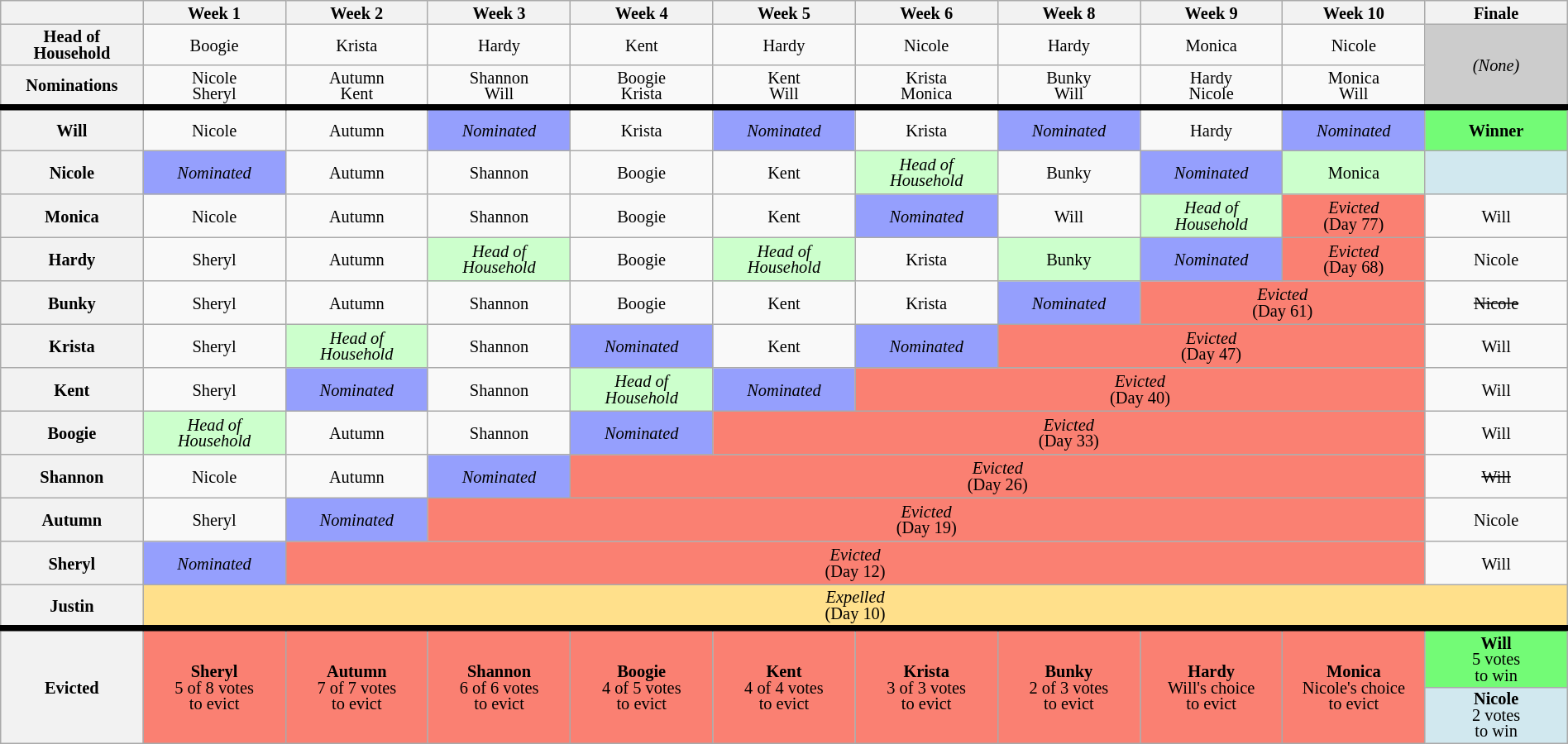<table class="wikitable" style="text-align:center; line-height:13px; font-size:85%; width:100%;">
<tr>
<th style="width:8%"></th>
<th scope="col" style="width:8%">Week 1</th>
<th scope="col" style="width:8%">Week 2</th>
<th scope="col" style="width:8%">Week 3</th>
<th scope="col" style="width:8%">Week 4</th>
<th scope="col" style="width:8%">Week 5</th>
<th scope="col" style="width:8%">Week 6</th>
<th scope="col" style="width:8%">Week 8</th>
<th scope="col" style="width:8%">Week 9</th>
<th scope="col" style="width:8%">Week 10</th>
<th scope="col" style="width:8%">Finale</th>
</tr>
<tr>
<th scope="row">Head of<br>Household</th>
<td>Boogie</td>
<td>Krista</td>
<td>Hardy</td>
<td>Kent</td>
<td>Hardy</td>
<td>Nicole</td>
<td>Hardy</td>
<td>Monica</td>
<td>Nicole</td>
<td rowspan="2" bgcolor="#ccc"><em>(None)</em></td>
</tr>
<tr>
<th scope="row">Nominations</th>
<td>Nicole<br>Sheryl</td>
<td>Autumn<br>Kent</td>
<td>Shannon<br>Will</td>
<td>Boogie<br>Krista</td>
<td>Kent<br>Will</td>
<td>Krista<br>Monica</td>
<td>Bunky<br>Will</td>
<td>Hardy<br>Nicole</td>
<td>Monica<br>Will</td>
</tr>
<tr style="border-top:5px solid; height:35px"">
<th scope="row">Will</th>
<td>Nicole</td>
<td>Autumn</td>
<td style="background:#959ffd"><em>Nominated</em></td>
<td>Krista</td>
<td style="background:#959ffd"><em>Nominated</em></td>
<td>Krista</td>
<td style="background:#959ffd"><em>Nominated</em></td>
<td>Hardy</td>
<td style="background:#959ffd"><em>Nominated</em></td>
<td style="background:#73fb76"><strong>Winner</strong></td>
</tr>
<tr style="height:35px">
<th scope="row">Nicole</th>
<td style="background:#959ffd"><em>Nominated</em></td>
<td>Autumn</td>
<td>Shannon</td>
<td>Boogie</td>
<td>Kent</td>
<td style="background:#cfc"><em>Head of<br>Household</em></td>
<td>Bunky</td>
<td style="background:#959ffd"><em>Nominated</em></td>
<td style="background:#cfc">Monica</td>
<td style="background:#d1e8ef"></td>
</tr>
<tr style="height:35px">
<th scope="row">Monica</th>
<td>Nicole</td>
<td>Autumn</td>
<td>Shannon</td>
<td>Boogie</td>
<td>Kent</td>
<td style="background:#959ffd"><em>Nominated</em></td>
<td>Will</td>
<td style="background:#cfc"><em>Head of<br>Household</em></td>
<td style="background:salmon"><em>Evicted</em><br>(Day 77)</td>
<td>Will</td>
</tr>
<tr style="height:35px">
<th scope="row">Hardy</th>
<td>Sheryl</td>
<td>Autumn</td>
<td style="background:#cfc"><em>Head of<br>Household</em></td>
<td>Boogie</td>
<td style="background:#cfc"><em>Head of<br>Household</em></td>
<td>Krista</td>
<td style="background:#cfc">Bunky</td>
<td style="background:#959ffd"><em>Nominated</em></td>
<td style="background:salmon"><em>Evicted</em><br>(Day 68)</td>
<td>Nicole</td>
</tr>
<tr style="height:35px">
<th scope="row">Bunky</th>
<td>Sheryl</td>
<td>Autumn</td>
<td>Shannon</td>
<td>Boogie</td>
<td>Kent</td>
<td>Krista</td>
<td style="background:#959ffd"><em>Nominated</em></td>
<td style="background:salmon" colspan="2"><em>Evicted</em><br>(Day 61)</td>
<td><s>Nicole</s></td>
</tr>
<tr style="height:35px">
<th scope="row">Krista</th>
<td>Sheryl</td>
<td style="background:#cfc"><em>Head of<br>Household</em></td>
<td>Shannon</td>
<td style="background:#959ffd"><em>Nominated</em></td>
<td>Kent</td>
<td style="background:#959ffd"><em>Nominated</em></td>
<td style="background:salmon" colspan="3"><em>Evicted</em><br>(Day 47)</td>
<td>Will</td>
</tr>
<tr style="height:35px">
<th scope="row">Kent</th>
<td>Sheryl</td>
<td style="background:#959ffd"><em>Nominated</em></td>
<td>Shannon</td>
<td style="background:#cfc"><em>Head of<br>Household</em></td>
<td style="background:#959ffd"><em>Nominated</em></td>
<td style="background:salmon" colspan="4"><em>Evicted</em><br>(Day 40)</td>
<td>Will</td>
</tr>
<tr style="height:35px">
<th scope="row">Boogie</th>
<td style="background:#cfc"><em>Head of<br>Household</em></td>
<td>Autumn</td>
<td>Shannon</td>
<td style="background:#959ffd"><em>Nominated</em></td>
<td style="background:salmon" colspan="5"><em>Evicted</em><br>(Day 33)</td>
<td>Will</td>
</tr>
<tr style="height:35px">
<th scope="row">Shannon</th>
<td>Nicole</td>
<td>Autumn</td>
<td style="background:#959ffd"><em>Nominated</em></td>
<td style="background:salmon" colspan="6"><em>Evicted</em><br>(Day 26)</td>
<td><s>Will</s></td>
</tr>
<tr style="height:35px">
<th scope="row">Autumn</th>
<td>Sheryl</td>
<td style="background:#959ffd"><em>Nominated</em></td>
<td style="background:salmon" colspan="7"><em>Evicted</em><br>(Day 19)</td>
<td>Nicole</td>
</tr>
<tr style="height:35px">
<th scope="row">Sheryl</th>
<td style="background:#959ffd"><em>Nominated</em></td>
<td style="background:salmon" colspan="8"><em>Evicted</em><br>(Day 12)</td>
<td>Will</td>
</tr>
<tr style="height:35px">
<th scope="row">Justin</th>
<td colspan="10" style="background:#ffe08b"><em>Expelled</em><br>(Day 10)</td>
</tr>
<tr style="border-top:5px solid">
<th scope="row" rowspan="2">Evicted</th>
<td rowspan="2" style="background:salmon"><strong>Sheryl</strong><br>5 of 8 votes<br>to evict</td>
<td rowspan="2" style="background:salmon"><strong>Autumn</strong><br>7 of 7 votes<br>to evict</td>
<td rowspan="2" style="background:salmon"><strong>Shannon</strong><br>6 of 6 votes<br>to evict</td>
<td rowspan="2" style="background:salmon"><strong>Boogie</strong><br>4 of 5 votes<br>to evict</td>
<td rowspan="2" style="background:salmon"><strong>Kent</strong><br>4 of 4 votes<br>to evict</td>
<td rowspan="2" style="background:salmon"><strong>Krista</strong><br>3 of 3 votes<br>to evict</td>
<td rowspan="2" style="background:salmon"><strong>Bunky</strong><br>2 of 3 votes<br>to evict</td>
<td rowspan="2" style="background:salmon"><strong>Hardy</strong><br>Will's choice<br>to evict</td>
<td rowspan="2" style="background:salmon"><strong>Monica</strong><br>Nicole's choice<br>to evict</td>
<td style="background:#73fb76"><strong>Will</strong><br>5 votes<br>to win</td>
</tr>
<tr>
<td style="background:#d1e8ef"><strong>Nicole</strong><br>2 votes<br>to win</td>
</tr>
</table>
